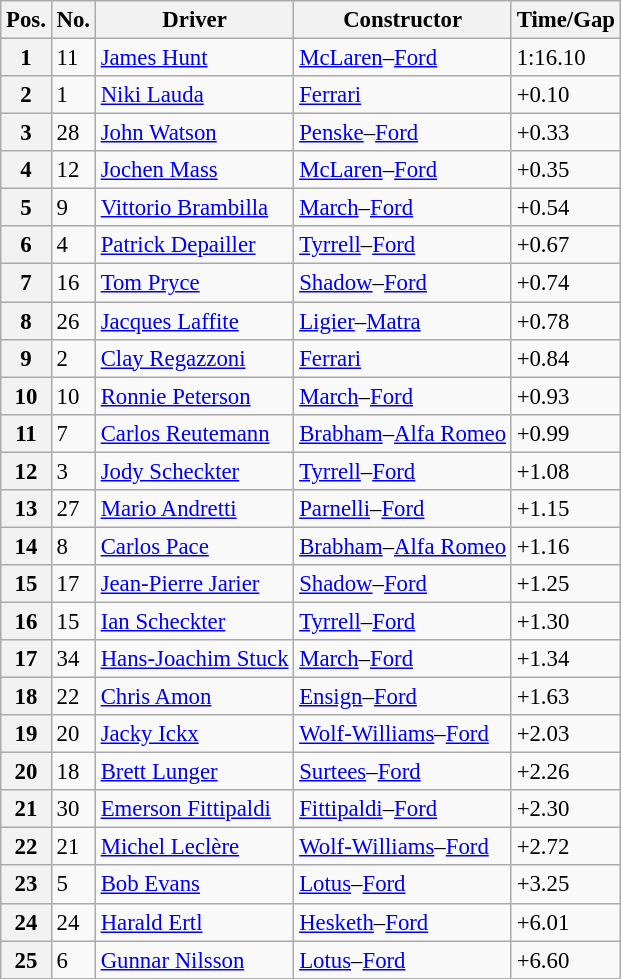<table class="wikitable sortable" style="font-size: 95%">
<tr>
<th>Pos.</th>
<th>No.</th>
<th>Driver</th>
<th>Constructor</th>
<th>Time/Gap</th>
</tr>
<tr>
<th>1</th>
<td>11</td>
<td> <a href='#'>James Hunt</a></td>
<td><a href='#'>McLaren</a>–<a href='#'>Ford</a></td>
<td>1:16.10</td>
</tr>
<tr>
<th>2</th>
<td>1</td>
<td> <a href='#'>Niki Lauda</a></td>
<td><a href='#'>Ferrari</a></td>
<td>+0.10</td>
</tr>
<tr>
<th>3</th>
<td>28</td>
<td> <a href='#'>John Watson</a></td>
<td><a href='#'>Penske</a>–<a href='#'>Ford</a></td>
<td>+0.33</td>
</tr>
<tr>
<th>4</th>
<td>12</td>
<td> <a href='#'>Jochen Mass</a></td>
<td><a href='#'>McLaren</a>–<a href='#'>Ford</a></td>
<td>+0.35</td>
</tr>
<tr>
<th>5</th>
<td>9</td>
<td> <a href='#'>Vittorio Brambilla</a></td>
<td><a href='#'>March</a>–<a href='#'>Ford</a></td>
<td>+0.54</td>
</tr>
<tr>
<th>6</th>
<td>4</td>
<td> <a href='#'>Patrick Depailler</a></td>
<td><a href='#'>Tyrrell</a>–<a href='#'>Ford</a></td>
<td>+0.67</td>
</tr>
<tr>
<th>7</th>
<td>16</td>
<td> <a href='#'>Tom Pryce</a></td>
<td><a href='#'>Shadow</a>–<a href='#'>Ford</a></td>
<td>+0.74</td>
</tr>
<tr>
<th>8</th>
<td>26</td>
<td> <a href='#'>Jacques Laffite</a></td>
<td><a href='#'>Ligier</a>–<a href='#'>Matra</a></td>
<td>+0.78</td>
</tr>
<tr>
<th>9</th>
<td>2</td>
<td> <a href='#'>Clay Regazzoni</a></td>
<td><a href='#'>Ferrari</a></td>
<td>+0.84</td>
</tr>
<tr>
<th>10</th>
<td>10</td>
<td> <a href='#'>Ronnie Peterson</a></td>
<td><a href='#'>March</a>–<a href='#'>Ford</a></td>
<td>+0.93</td>
</tr>
<tr>
<th>11</th>
<td>7</td>
<td> <a href='#'>Carlos Reutemann</a></td>
<td><a href='#'>Brabham</a>–<a href='#'>Alfa Romeo</a></td>
<td>+0.99</td>
</tr>
<tr>
<th>12</th>
<td>3</td>
<td> <a href='#'>Jody Scheckter</a></td>
<td><a href='#'>Tyrrell</a>–<a href='#'>Ford</a></td>
<td>+1.08</td>
</tr>
<tr>
<th>13</th>
<td>27</td>
<td> <a href='#'>Mario Andretti</a></td>
<td><a href='#'>Parnelli</a>–<a href='#'>Ford</a></td>
<td>+1.15</td>
</tr>
<tr>
<th>14</th>
<td>8</td>
<td> <a href='#'>Carlos Pace</a></td>
<td><a href='#'>Brabham</a>–<a href='#'>Alfa Romeo</a></td>
<td>+1.16</td>
</tr>
<tr>
<th>15</th>
<td>17</td>
<td> <a href='#'>Jean-Pierre Jarier</a></td>
<td><a href='#'>Shadow</a>–<a href='#'>Ford</a></td>
<td>+1.25</td>
</tr>
<tr>
<th>16</th>
<td>15</td>
<td> <a href='#'>Ian Scheckter</a></td>
<td><a href='#'>Tyrrell</a>–<a href='#'>Ford</a></td>
<td>+1.30</td>
</tr>
<tr>
<th>17</th>
<td>34</td>
<td> <a href='#'>Hans-Joachim Stuck</a></td>
<td><a href='#'>March</a>–<a href='#'>Ford</a></td>
<td>+1.34</td>
</tr>
<tr>
<th>18</th>
<td>22</td>
<td> <a href='#'>Chris Amon</a></td>
<td><a href='#'>Ensign</a>–<a href='#'>Ford</a></td>
<td>+1.63</td>
</tr>
<tr>
<th>19</th>
<td>20</td>
<td> <a href='#'>Jacky Ickx</a></td>
<td><a href='#'>Wolf-Williams</a>–<a href='#'>Ford</a></td>
<td>+2.03</td>
</tr>
<tr>
<th>20</th>
<td>18</td>
<td> <a href='#'>Brett Lunger</a></td>
<td><a href='#'>Surtees</a>–<a href='#'>Ford</a></td>
<td>+2.26</td>
</tr>
<tr>
<th>21</th>
<td>30</td>
<td> <a href='#'>Emerson Fittipaldi</a></td>
<td><a href='#'>Fittipaldi</a>–<a href='#'>Ford</a></td>
<td>+2.30</td>
</tr>
<tr>
<th>22</th>
<td>21</td>
<td> <a href='#'>Michel Leclère</a></td>
<td><a href='#'>Wolf-Williams</a>–<a href='#'>Ford</a></td>
<td>+2.72</td>
</tr>
<tr>
<th>23</th>
<td>5</td>
<td> <a href='#'>Bob Evans</a></td>
<td><a href='#'>Lotus</a>–<a href='#'>Ford</a></td>
<td>+3.25</td>
</tr>
<tr>
<th>24</th>
<td>24</td>
<td> <a href='#'>Harald Ertl</a></td>
<td><a href='#'>Hesketh</a>–<a href='#'>Ford</a></td>
<td>+6.01</td>
</tr>
<tr>
<th>25</th>
<td>6</td>
<td> <a href='#'>Gunnar Nilsson</a></td>
<td><a href='#'>Lotus</a>–<a href='#'>Ford</a></td>
<td>+6.60</td>
</tr>
</table>
